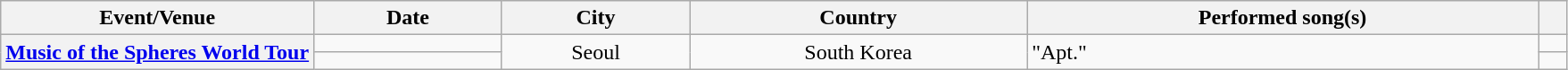<table class="wikitable sortable plainrowheaders">
<tr>
<th scope="col" style="width:20%;">Event/Venue</th>
<th scope="col" style="width:12%;">Date</th>
<th scope="col" style="width:12%;">City</th>
<th scope="col">Country</th>
<th scope="col">Performed song(s)</th>
<th scope="col" class="unsortable"></th>
</tr>
<tr>
<th scope="row" rowspan="2"><a href='#'>Music of the Spheres World Tour</a></th>
<td style="text-align:center;"></td>
<td style="text-align:center;" rowspan="2">Seoul</td>
<td style="text-align:center;" rowspan="2">South Korea</td>
<td rowspan="2">"Apt." </td>
<td style="text-align:center;"></td>
</tr>
<tr>
<td style="text-align:center;"></td>
<td style="text-align:center;"></td>
</tr>
</table>
